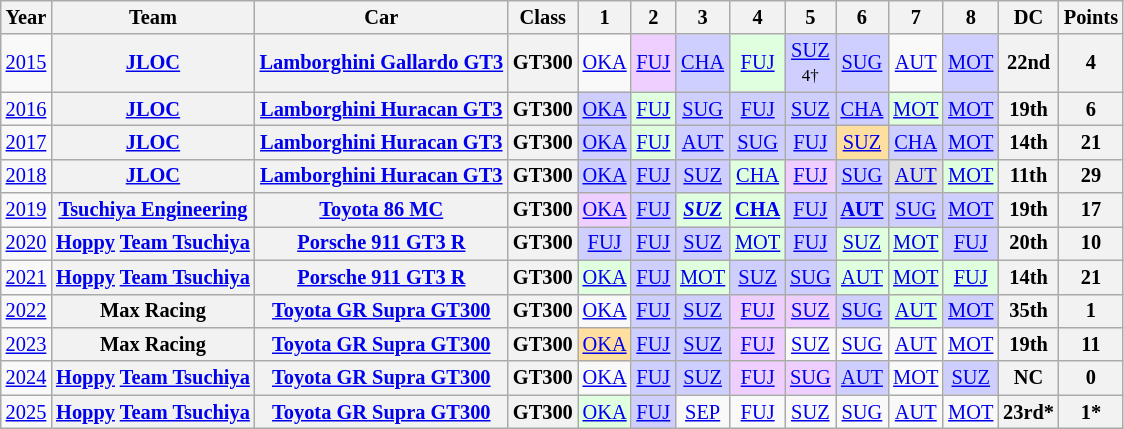<table class="wikitable" style="text-align:center; font-size:85%">
<tr>
<th>Year</th>
<th>Team</th>
<th>Car</th>
<th>Class</th>
<th>1</th>
<th>2</th>
<th>3</th>
<th>4</th>
<th>5</th>
<th>6</th>
<th>7</th>
<th>8</th>
<th>DC</th>
<th>Points</th>
</tr>
<tr>
<td><a href='#'>2015</a></td>
<th><a href='#'>JLOC</a></th>
<th nowrap><a href='#'>Lamborghini Gallardo GT3</a></th>
<th>GT300</th>
<td><a href='#'>OKA</a></td>
<td style="background:#EFCFFF;"><a href='#'>FUJ</a><br></td>
<td style="background:#CFCFFF;"><a href='#'>CHA</a><br></td>
<td style="background:#DFFFDF;"><a href='#'>FUJ</a><br></td>
<td style="background:#CFCFFF;"><a href='#'>SUZ</a><br><small>4†</small></td>
<td style="background:#CFCFFF;"><a href='#'>SUG</a><br></td>
<td><a href='#'>AUT</a></td>
<td style="background:#CFCFFF;"><a href='#'>MOT</a><br></td>
<th>22nd</th>
<th>4</th>
</tr>
<tr>
<td><a href='#'>2016</a></td>
<th><a href='#'>JLOC</a></th>
<th nowrap><a href='#'>Lamborghini Huracan GT3</a></th>
<th>GT300</th>
<td style="background:#CFCFFF;"><a href='#'>OKA</a><br></td>
<td style="background:#DFFFDF;"><a href='#'>FUJ</a><br></td>
<td style="background:#CFCFFF;"><a href='#'>SUG</a><br></td>
<td style="background:#CFCFFF;"><a href='#'>FUJ</a><br></td>
<td style="background:#CFCFFF;"><a href='#'>SUZ</a><br></td>
<td style="background:#CFCFFF;"><a href='#'>CHA</a><br></td>
<td style="background:#DFFFDF;"><a href='#'>MOT</a><br></td>
<td style="background:#CFCFFF;"><a href='#'>MOT</a><br></td>
<th>19th</th>
<th>6</th>
</tr>
<tr>
<td><a href='#'>2017</a></td>
<th><a href='#'>JLOC</a></th>
<th nowrap><a href='#'>Lamborghini Huracan GT3</a></th>
<th>GT300</th>
<td style="background:#CFCFFF;"><a href='#'>OKA</a><br></td>
<td style="background:#DFFFDF;"><a href='#'>FUJ</a><br></td>
<td style="background:#CFCFFF;"><a href='#'>AUT</a><br></td>
<td style="background:#CFCFFF;"><a href='#'>SUG</a><br></td>
<td style="background:#CFCFFF;"><a href='#'>FUJ</a><br></td>
<td style="background:#FFDF9F;"><a href='#'>SUZ</a><br></td>
<td style="background:#CFCFFF;"><a href='#'>CHA</a><br></td>
<td style="background:#CFCFFF;"><a href='#'>MOT</a><br></td>
<th>14th</th>
<th>21</th>
</tr>
<tr>
<td><a href='#'>2018</a></td>
<th><a href='#'>JLOC</a></th>
<th nowrap><a href='#'>Lamborghini Huracan GT3</a></th>
<th>GT300</th>
<td style="background:#CFCFFF;"><a href='#'>OKA</a><br></td>
<td style="background:#CFCFFF;"><a href='#'>FUJ</a><br></td>
<td style="background:#CFCFFF;"><a href='#'>SUZ</a><br></td>
<td style="background:#DFFFDF;"><a href='#'>CHA</a><br></td>
<td style="background:#EFCFFF;"><a href='#'>FUJ</a><br></td>
<td style="background:#CFCFFF;"><a href='#'>SUG</a><br></td>
<td style="background:#DFDFDF;"><a href='#'>AUT</a><br></td>
<td style="background:#DFFFDF;"><a href='#'>MOT</a><br></td>
<th>11th</th>
<th>29</th>
</tr>
<tr>
<td><a href='#'>2019</a></td>
<th nowrap><a href='#'>Tsuchiya Engineering</a></th>
<th nowrap><a href='#'>Toyota 86 MC</a></th>
<th>GT300</th>
<td style="background:#EFCFFF;"><a href='#'>OKA</a><br></td>
<td style="background:#CFCFFF;"><a href='#'>FUJ</a><br></td>
<td style="background:#DFFFDF;"><strong><em><a href='#'>SUZ</a></em></strong><br></td>
<td style="background:#DFFFDF;"><strong><a href='#'>CHA</a></strong><br></td>
<td style="background:#CFCFFF;"><a href='#'>FUJ</a><br></td>
<td style="background:#CFCFFF;"><strong><a href='#'>AUT</a></strong><br></td>
<td style="background:#CFCFFF;"><a href='#'>SUG</a><br></td>
<td style="background:#CFCFFF;"><a href='#'>MOT</a><br></td>
<th>19th</th>
<th>17</th>
</tr>
<tr>
<td><a href='#'>2020</a></td>
<th nowrap><a href='#'>Hoppy</a> <a href='#'>Team Tsuchiya</a></th>
<th nowrap><a href='#'>Porsche 911 GT3 R</a></th>
<th>GT300</th>
<td style="background:#CFCFFF;"><a href='#'>FUJ</a><br></td>
<td style="background:#CFCFFF;"><a href='#'>FUJ</a><br></td>
<td style="background:#CFCFFF;"><a href='#'>SUZ</a><br></td>
<td style="background:#DFFFDF;"><a href='#'>MOT</a><br></td>
<td style="background:#CFCFFF;"><a href='#'>FUJ</a><br></td>
<td style="background:#DFFFDF;"><a href='#'>SUZ</a><br></td>
<td style="background:#DFFFDF;"><a href='#'>MOT</a><br></td>
<td style="background:#CFCFFF;"><a href='#'>FUJ</a><br></td>
<th>20th</th>
<th>10</th>
</tr>
<tr>
<td><a href='#'>2021</a></td>
<th nowrap><a href='#'>Hoppy</a> <a href='#'>Team Tsuchiya</a></th>
<th nowrap><a href='#'>Porsche 911 GT3 R</a></th>
<th>GT300</th>
<td style="background:#DFFFDF;"><a href='#'>OKA</a><br></td>
<td style="background:#CFCFFF;"><a href='#'>FUJ</a><br></td>
<td style="background:#DFFFDF;"><a href='#'>MOT</a><br></td>
<td style="background:#CFCFFF;"><a href='#'>SUZ</a><br></td>
<td style="background:#CFCFFF;"><a href='#'>SUG</a><br></td>
<td style="background:#DFFFDF;"><a href='#'>AUT</a><br></td>
<td style="background:#DFFFDF;"><a href='#'>MOT</a><br></td>
<td style="background:#DFFFDF;"><a href='#'>FUJ</a><br></td>
<th>14th</th>
<th>21</th>
</tr>
<tr>
<td><a href='#'>2022</a></td>
<th nowrap>Max Racing</th>
<th nowrap><a href='#'>Toyota GR Supra GT300</a></th>
<th>GT300</th>
<td><a href='#'>OKA</a></td>
<td style="background:#CFCFFF;"><a href='#'>FUJ</a><br></td>
<td style="background:#CFCFFF;"><a href='#'>SUZ</a><br></td>
<td style="background:#EFCFFF;"><a href='#'>FUJ</a><br></td>
<td style="background:#EFCFFF;"><a href='#'>SUZ</a><br></td>
<td style="background:#CFCFFF;"><a href='#'>SUG</a><br></td>
<td style="background:#DFFFDF;"><a href='#'>AUT</a><br></td>
<td style="background:#CFCFFF;"><a href='#'>MOT</a><br></td>
<th>35th</th>
<th>1</th>
</tr>
<tr>
<td><a href='#'>2023</a></td>
<th nowrap>Max Racing</th>
<th nowrap><a href='#'>Toyota GR Supra GT300</a></th>
<th>GT300</th>
<td style="background:#FFDF9F;"><a href='#'>OKA</a><br></td>
<td style="background:#CFCFFF;"><a href='#'>FUJ</a><br></td>
<td style="background:#CFCFFF;"><a href='#'>SUZ</a><br></td>
<td style="background:#EFCFFF;"><a href='#'>FUJ</a><br></td>
<td><a href='#'>SUZ</a></td>
<td><a href='#'>SUG</a></td>
<td><a href='#'>AUT</a></td>
<td><a href='#'>MOT</a></td>
<th>19th</th>
<th>11</th>
</tr>
<tr>
<td><a href='#'>2024</a></td>
<th nowrap><a href='#'>Hoppy</a> <a href='#'>Team Tsuchiya</a></th>
<th nowrap><a href='#'>Toyota GR Supra GT300</a></th>
<th>GT300</th>
<td><a href='#'>OKA</a></td>
<td style="background:#CFCFFF;"><a href='#'>FUJ</a><br></td>
<td style="background:#CFCFFF;"><a href='#'>SUZ</a><br></td>
<td style="background:#EFCFFF;"><a href='#'>FUJ</a><br></td>
<td style="background:#EFCFFF;"><a href='#'>SUG</a><br></td>
<td style="background:#CFCFFF;"><a href='#'>AUT</a><br></td>
<td><a href='#'>MOT</a></td>
<td style="background:#CFCFFF;"><a href='#'>SUZ</a><br></td>
<th>NC</th>
<th>0</th>
</tr>
<tr>
<td><a href='#'>2025</a></td>
<th><a href='#'>Hoppy</a> <a href='#'>Team Tsuchiya</a></th>
<th><a href='#'>Toyota GR Supra GT300</a></th>
<th>GT300</th>
<td style="background:#DFFFDF;"><a href='#'>OKA</a><br></td>
<td style="background:#CFCFFF;"><a href='#'>FUJ</a><br></td>
<td style="background:#;"><a href='#'>SEP</a><br></td>
<td style="background:#;"><a href='#'>FUJ</a><br></td>
<td style="background:#;"><a href='#'>SUZ</a><br></td>
<td style="background:#;"><a href='#'>SUG</a><br></td>
<td style="background:#;"><a href='#'>AUT</a><br></td>
<td style="background:#;"><a href='#'>MOT</a><br></td>
<th>23rd*</th>
<th>1*</th>
</tr>
</table>
